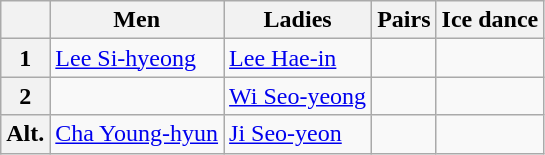<table class="wikitable">
<tr>
<th></th>
<th>Men</th>
<th>Ladies</th>
<th>Pairs</th>
<th>Ice dance</th>
</tr>
<tr>
<th>1</th>
<td><a href='#'>Lee Si-hyeong</a></td>
<td><a href='#'>Lee Hae-in</a></td>
<td></td>
<td></td>
</tr>
<tr>
<th>2</th>
<td></td>
<td><a href='#'>Wi Seo-yeong</a></td>
<td></td>
<td></td>
</tr>
<tr>
<th>Alt.</th>
<td><a href='#'>Cha Young-hyun</a></td>
<td><a href='#'>Ji Seo-yeon</a></td>
<td></td>
<td></td>
</tr>
</table>
